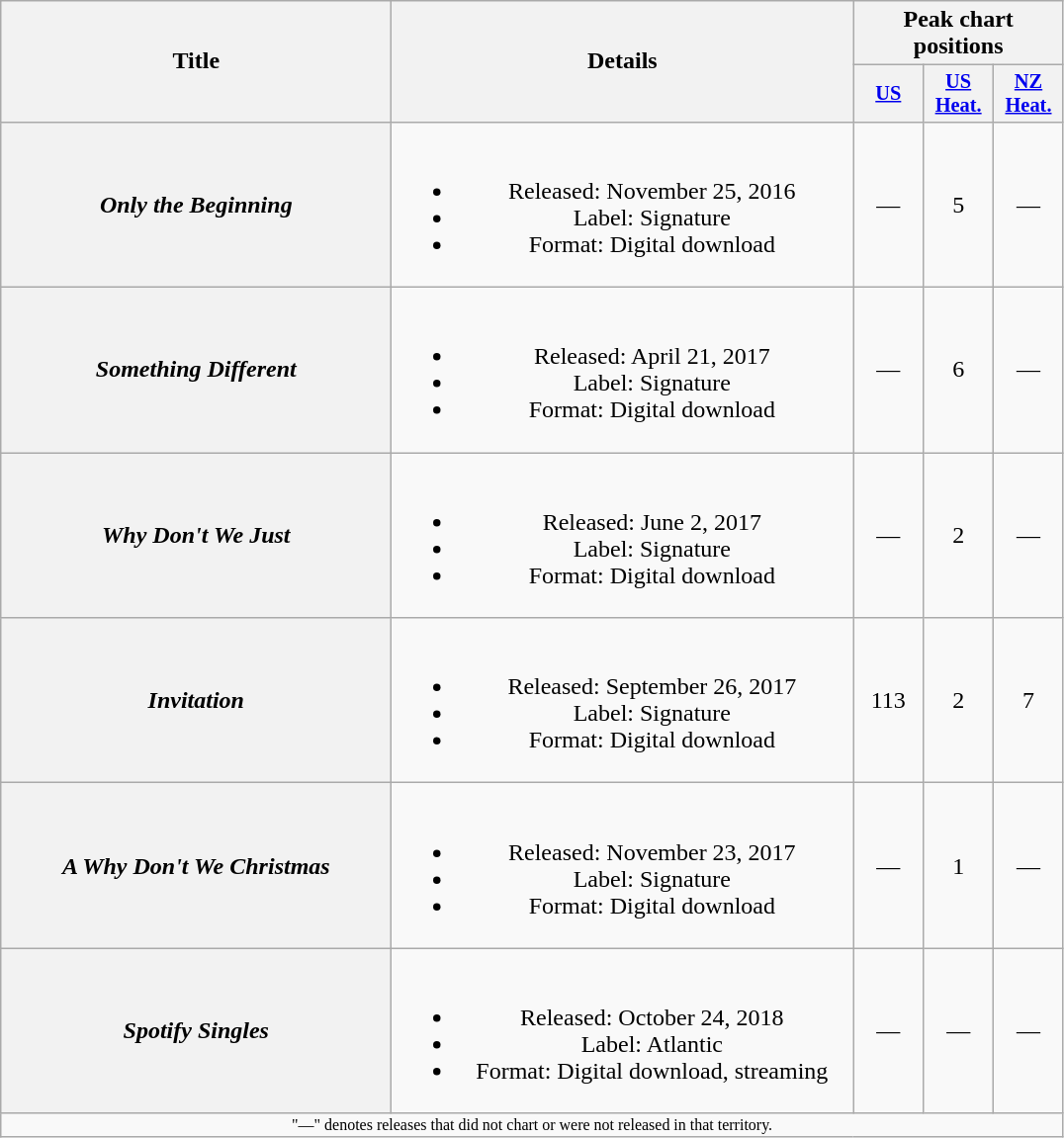<table class="wikitable plainrowheaders" style="text-align:center;">
<tr>
<th scope="col" rowspan="2" style="width:16em;">Title</th>
<th scope="col" rowspan="2" style="width:19em;">Details</th>
<th scope="col" colspan="3">Peak chart positions</th>
</tr>
<tr>
<th scope="col" style="width:3em;font-size:85%;"><a href='#'>US</a><br></th>
<th scope="col" style="width:3em;font-size:85%;"><a href='#'>US<br>Heat.</a><br></th>
<th scope="col" style="width:3em;font-size:85%;"><a href='#'>NZ<br>Heat.</a><br></th>
</tr>
<tr>
<th scope="row"><em>Only the Beginning</em></th>
<td><br><ul><li>Released: November 25, 2016</li><li>Label: Signature</li><li>Format: Digital download</li></ul></td>
<td>—</td>
<td>5</td>
<td>—</td>
</tr>
<tr>
<th scope="row"><em>Something Different</em></th>
<td><br><ul><li>Released: April 21, 2017</li><li>Label: Signature</li><li>Format: Digital download</li></ul></td>
<td>—</td>
<td>6</td>
<td>—</td>
</tr>
<tr>
<th scope="row"><em>Why Don't We Just</em></th>
<td><br><ul><li>Released: June 2, 2017</li><li>Label: Signature</li><li>Format: Digital download</li></ul></td>
<td>—</td>
<td>2</td>
<td>—</td>
</tr>
<tr>
<th scope="row"><em>Invitation</em></th>
<td><br><ul><li>Released: September 26, 2017</li><li>Label: Signature</li><li>Format: Digital download</li></ul></td>
<td>113</td>
<td>2</td>
<td>7</td>
</tr>
<tr>
<th scope="row"><em>A Why Don't We Christmas</em></th>
<td><br><ul><li>Released: November 23, 2017</li><li>Label: Signature</li><li>Format: Digital download</li></ul></td>
<td>—</td>
<td>1</td>
<td>—</td>
</tr>
<tr>
<th scope="row"><em>Spotify Singles</em></th>
<td><br><ul><li>Released: October 24, 2018</li><li>Label: Atlantic</li><li>Format: Digital download, streaming</li></ul></td>
<td>—</td>
<td>—</td>
<td>—</td>
</tr>
<tr>
<td colspan="14" style="text-align:center; font-size:8pt;">"—" denotes releases that did not chart or were not released in that territory.</td>
</tr>
</table>
